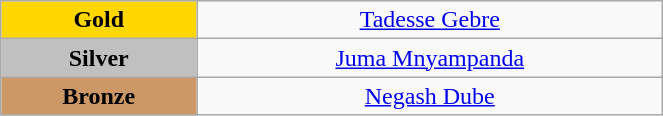<table class="wikitable" style="text-align:center; " width="35%">
<tr>
<td bgcolor="gold"><strong>Gold</strong></td>
<td><a href='#'>Tadesse Gebre</a><br>  <small><em></em></small></td>
</tr>
<tr>
<td bgcolor="silver"><strong>Silver</strong></td>
<td><a href='#'>Juma Mnyampanda</a><br>  <small><em></em></small></td>
</tr>
<tr>
<td bgcolor="CC9966"><strong>Bronze</strong></td>
<td><a href='#'>Negash Dube</a><br>  <small><em></em></small></td>
</tr>
</table>
